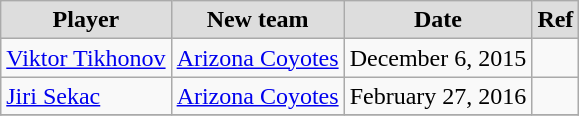<table class="wikitable">
<tr style="text-align:center; background:#ddd;">
<td><strong>Player</strong></td>
<td><strong>New team</strong></td>
<td><strong>Date</strong></td>
<td><strong>Ref</strong></td>
</tr>
<tr>
<td><a href='#'>Viktor Tikhonov</a></td>
<td><a href='#'>Arizona Coyotes</a></td>
<td>December 6, 2015</td>
<td></td>
</tr>
<tr>
<td><a href='#'>Jiri Sekac</a></td>
<td><a href='#'>Arizona Coyotes</a></td>
<td>February 27, 2016</td>
<td></td>
</tr>
<tr>
</tr>
</table>
